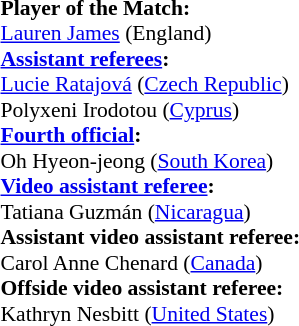<table style="width:100%; font-size:90%;">
<tr>
<td><br><strong>Player of the Match:</strong>
<br><a href='#'>Lauren James</a> (England)<br><strong><a href='#'>Assistant referees</a>:</strong>
<br><a href='#'>Lucie Ratajová</a> (<a href='#'>Czech Republic</a>)
<br>Polyxeni Irodotou (<a href='#'>Cyprus</a>)
<br><strong><a href='#'>Fourth official</a>:</strong>
<br>Oh Hyeon-jeong (<a href='#'>South Korea</a>)
<br><strong><a href='#'>Video assistant referee</a>:</strong>
<br>Tatiana Guzmán (<a href='#'>Nicaragua</a>)
<br><strong>Assistant video assistant referee:</strong>
<br>Carol Anne Chenard (<a href='#'>Canada</a>)
<br><strong>Offside video assistant referee:</strong>
<br>Kathryn Nesbitt (<a href='#'>United States</a>)</td>
</tr>
</table>
